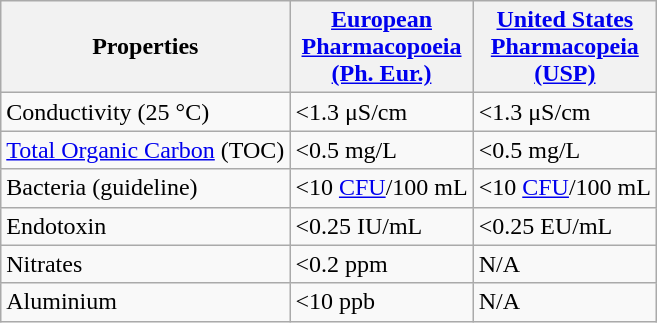<table class="wikitable sortable">
<tr>
<th>Properties</th>
<th><a href='#'>European<br>Pharmacopoeia<br>(Ph. Eur.)</a></th>
<th><a href='#'>United States<br>Pharmacopeia<br>(USP)</a></th>
</tr>
<tr>
<td>Conductivity (25 °C)</td>
<td><1.3 μS/cm</td>
<td><1.3 μS/cm</td>
</tr>
<tr>
<td><a href='#'>Total Organic Carbon</a> (TOC)</td>
<td><0.5 mg/L</td>
<td><0.5 mg/L</td>
</tr>
<tr>
<td>Bacteria (guideline)</td>
<td><10 <a href='#'>CFU</a>/100 mL</td>
<td><10 <a href='#'>CFU</a>/100 mL</td>
</tr>
<tr>
<td>Endotoxin</td>
<td><0.25 IU/mL</td>
<td><0.25 EU/mL </td>
</tr>
<tr>
<td>Nitrates</td>
<td><0.2 ppm</td>
<td>N/A</td>
</tr>
<tr>
<td>Aluminium</td>
<td><10 ppb</td>
<td>N/A</td>
</tr>
</table>
